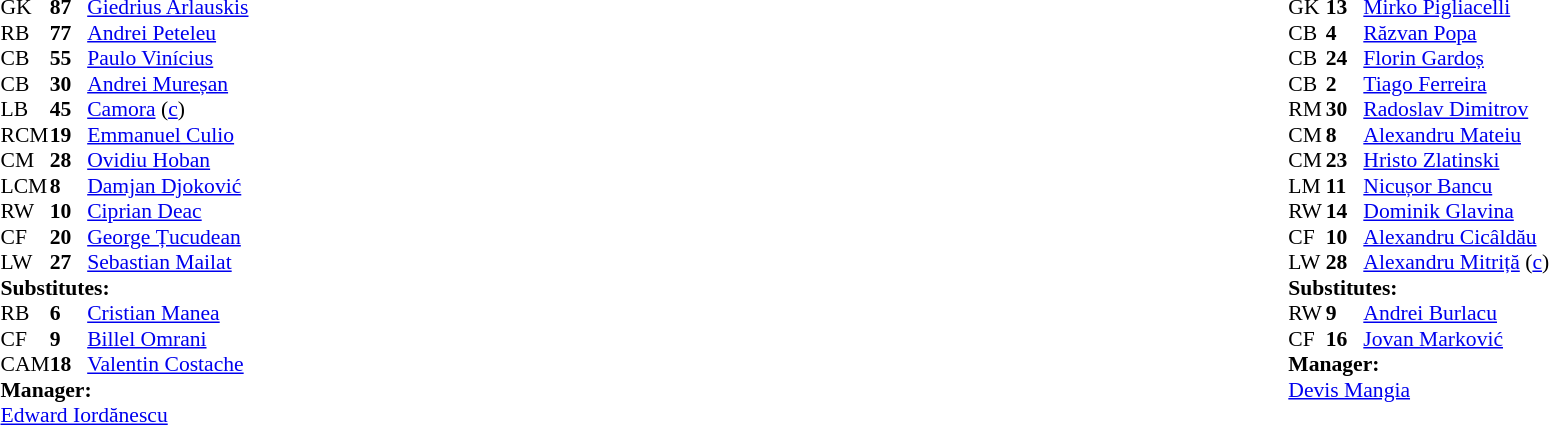<table width="100%">
<tr>
<td valign="top" width="50%"><br><table style="font-size: 90%" cellspacing="0" cellpadding="0">
<tr>
<td colspan="4"></td>
</tr>
<tr>
<th width=25></th>
<th width=25></th>
</tr>
<tr>
<td>GK</td>
<td><strong>87</strong></td>
<td> <a href='#'>Giedrius Arlauskis</a></td>
</tr>
<tr>
<td>RB</td>
<td><strong>77</strong></td>
<td> <a href='#'>Andrei Peteleu</a></td>
<td></td>
<td></td>
</tr>
<tr>
<td>CB</td>
<td><strong>55</strong></td>
<td> <a href='#'>Paulo Vinícius</a></td>
</tr>
<tr>
<td>CB</td>
<td><strong>30</strong></td>
<td> <a href='#'>Andrei Mureșan</a></td>
<td></td>
</tr>
<tr>
<td>LB</td>
<td><strong>45</strong></td>
<td> <a href='#'>Camora</a> (<a href='#'>c</a>)</td>
<td></td>
</tr>
<tr>
<td>RCM</td>
<td><strong>19</strong></td>
<td> <a href='#'>Emmanuel Culio</a></td>
</tr>
<tr>
<td>CM</td>
<td><strong>28</strong></td>
<td> <a href='#'>Ovidiu Hoban</a></td>
</tr>
<tr>
<td>LCM</td>
<td><strong>8</strong></td>
<td> <a href='#'>Damjan Djoković</a></td>
</tr>
<tr>
<td>RW</td>
<td><strong>10</strong></td>
<td> <a href='#'>Ciprian Deac</a></td>
<td></td>
</tr>
<tr>
<td>CF</td>
<td><strong>20</strong></td>
<td> <a href='#'>George Țucudean</a></td>
<td></td>
<td></td>
</tr>
<tr>
<td>LW</td>
<td><strong>27</strong></td>
<td> <a href='#'>Sebastian Mailat</a></td>
<td></td>
<td></td>
</tr>
<tr>
<td colspan=3><strong>Substitutes:</strong></td>
</tr>
<tr>
<td>RB</td>
<td><strong>6</strong></td>
<td> <a href='#'>Cristian Manea</a></td>
<td></td>
<td></td>
</tr>
<tr>
<td>CF</td>
<td><strong>9</strong></td>
<td> <a href='#'>Billel Omrani</a></td>
<td></td>
<td></td>
</tr>
<tr>
<td>CAM</td>
<td><strong>18</strong></td>
<td> <a href='#'>Valentin Costache</a></td>
<td></td>
<td></td>
</tr>
<tr>
<td colspan=3><strong>Manager:</strong></td>
</tr>
<tr>
<td colspan=4> <a href='#'>Edward Iordănescu</a></td>
</tr>
</table>
</td>
<td valign="top"></td>
<td style="vertical-align:top; width:50%;"><br><table style="font-size: 90%" cellspacing="0" cellpadding="0" align=center>
<tr>
<td colspan="4"></td>
</tr>
<tr>
<th width=25></th>
<th width=25></th>
</tr>
<tr>
<td>GK</td>
<td><strong>13</strong></td>
<td> <a href='#'>Mirko Pigliacelli</a></td>
</tr>
<tr>
<td>CB</td>
<td><strong>4</strong></td>
<td> <a href='#'>Răzvan Popa</a></td>
<td></td>
<td></td>
</tr>
<tr>
<td>CB</td>
<td><strong>24</strong></td>
<td> <a href='#'>Florin Gardoș</a></td>
</tr>
<tr>
<td>CB</td>
<td><strong>2</strong></td>
<td> <a href='#'>Tiago Ferreira</a></td>
</tr>
<tr>
<td>RM</td>
<td><strong>30</strong></td>
<td> <a href='#'>Radoslav Dimitrov</a></td>
<td></td>
</tr>
<tr>
<td>CM</td>
<td><strong>8</strong></td>
<td> <a href='#'>Alexandru Mateiu</a></td>
</tr>
<tr>
<td>CM</td>
<td><strong>23</strong></td>
<td> <a href='#'>Hristo Zlatinski</a></td>
</tr>
<tr>
<td>LM</td>
<td><strong>11</strong></td>
<td> <a href='#'>Nicușor Bancu</a></td>
</tr>
<tr>
<td>RW</td>
<td><strong>14</strong></td>
<td> <a href='#'>Dominik Glavina</a></td>
<td></td>
<td></td>
</tr>
<tr>
<td>CF</td>
<td><strong>10</strong></td>
<td> <a href='#'>Alexandru Cicâldău</a></td>
</tr>
<tr>
<td>LW</td>
<td><strong>28</strong></td>
<td> <a href='#'>Alexandru Mitriță</a> (<a href='#'>c</a>)</td>
<td></td>
</tr>
<tr>
<td colspan=3><strong>Substitutes:</strong></td>
</tr>
<tr>
<td>RW</td>
<td><strong>9</strong></td>
<td> <a href='#'>Andrei Burlacu</a></td>
<td></td>
<td></td>
</tr>
<tr>
<td>CF</td>
<td><strong>16</strong></td>
<td> <a href='#'>Jovan Marković</a></td>
<td></td>
<td></td>
</tr>
<tr>
<td colspan=3><strong>Manager:</strong></td>
</tr>
<tr>
<td colspan=4> <a href='#'>Devis Mangia</a></td>
</tr>
</table>
</td>
</tr>
<tr>
</tr>
</table>
